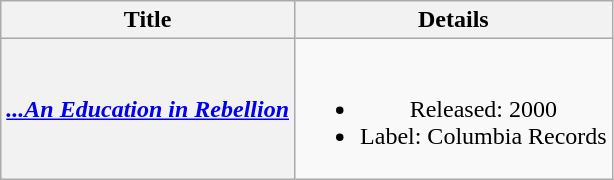<table class="wikitable plainrowheaders" style="text-align:center;">
<tr>
<th>Title</th>
<th>Details</th>
</tr>
<tr>
<th scope="row"><em><a href='#'>...An Education in Rebellion</a></em></th>
<td><br><ul><li>Released: 2000</li><li>Label: Columbia Records</li></ul></td>
</tr>
</table>
